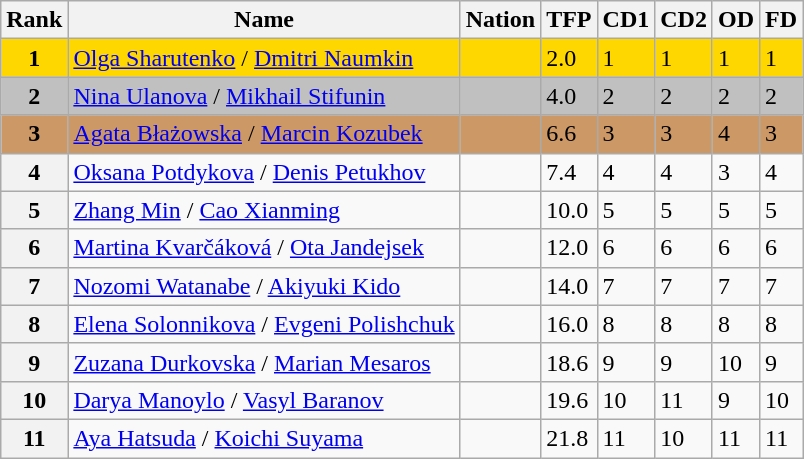<table class="wikitable sortable">
<tr>
<th>Rank</th>
<th>Name</th>
<th>Nation</th>
<th>TFP</th>
<th>CD1</th>
<th>CD2</th>
<th>OD</th>
<th>FD</th>
</tr>
<tr bgcolor="gold">
<td align="center"><strong>1</strong></td>
<td><a href='#'>Olga Sharutenko</a> / <a href='#'>Dmitri Naumkin</a></td>
<td></td>
<td>2.0</td>
<td>1</td>
<td>1</td>
<td>1</td>
<td>1</td>
</tr>
<tr bgcolor="silver">
<td align="center"><strong>2</strong></td>
<td><a href='#'>Nina Ulanova</a> / <a href='#'>Mikhail Stifunin</a></td>
<td></td>
<td>4.0</td>
<td>2</td>
<td>2</td>
<td>2</td>
<td>2</td>
</tr>
<tr bgcolor="cc9966">
<td align="center"><strong>3</strong></td>
<td><a href='#'>Agata Błażowska</a> / <a href='#'>Marcin Kozubek</a></td>
<td></td>
<td>6.6</td>
<td>3</td>
<td>3</td>
<td>4</td>
<td>3</td>
</tr>
<tr>
<th>4</th>
<td><a href='#'>Oksana Potdykova</a> / <a href='#'>Denis Petukhov</a></td>
<td></td>
<td>7.4</td>
<td>4</td>
<td>4</td>
<td>3</td>
<td>4</td>
</tr>
<tr>
<th>5</th>
<td><a href='#'>Zhang Min</a> / <a href='#'>Cao Xianming</a></td>
<td></td>
<td>10.0</td>
<td>5</td>
<td>5</td>
<td>5</td>
<td>5</td>
</tr>
<tr>
<th>6</th>
<td><a href='#'>Martina Kvarčáková</a> / <a href='#'>Ota Jandejsek</a></td>
<td></td>
<td>12.0</td>
<td>6</td>
<td>6</td>
<td>6</td>
<td>6</td>
</tr>
<tr>
<th>7</th>
<td><a href='#'>Nozomi Watanabe</a> / <a href='#'>Akiyuki Kido</a></td>
<td></td>
<td>14.0</td>
<td>7</td>
<td>7</td>
<td>7</td>
<td>7</td>
</tr>
<tr>
<th>8</th>
<td><a href='#'>Elena Solonnikova</a> / <a href='#'>Evgeni Polishchuk</a></td>
<td></td>
<td>16.0</td>
<td>8</td>
<td>8</td>
<td>8</td>
<td>8</td>
</tr>
<tr>
<th>9</th>
<td><a href='#'>Zuzana Durkovska</a> / <a href='#'>Marian Mesaros</a></td>
<td></td>
<td>18.6</td>
<td>9</td>
<td>9</td>
<td>10</td>
<td>9</td>
</tr>
<tr>
<th>10</th>
<td><a href='#'>Darya Manoylo</a> / <a href='#'>Vasyl Baranov</a></td>
<td></td>
<td>19.6</td>
<td>10</td>
<td>11</td>
<td>9</td>
<td>10</td>
</tr>
<tr>
<th>11</th>
<td><a href='#'>Aya Hatsuda</a> / <a href='#'>Koichi Suyama</a></td>
<td></td>
<td>21.8</td>
<td>11</td>
<td>10</td>
<td>11</td>
<td>11</td>
</tr>
</table>
